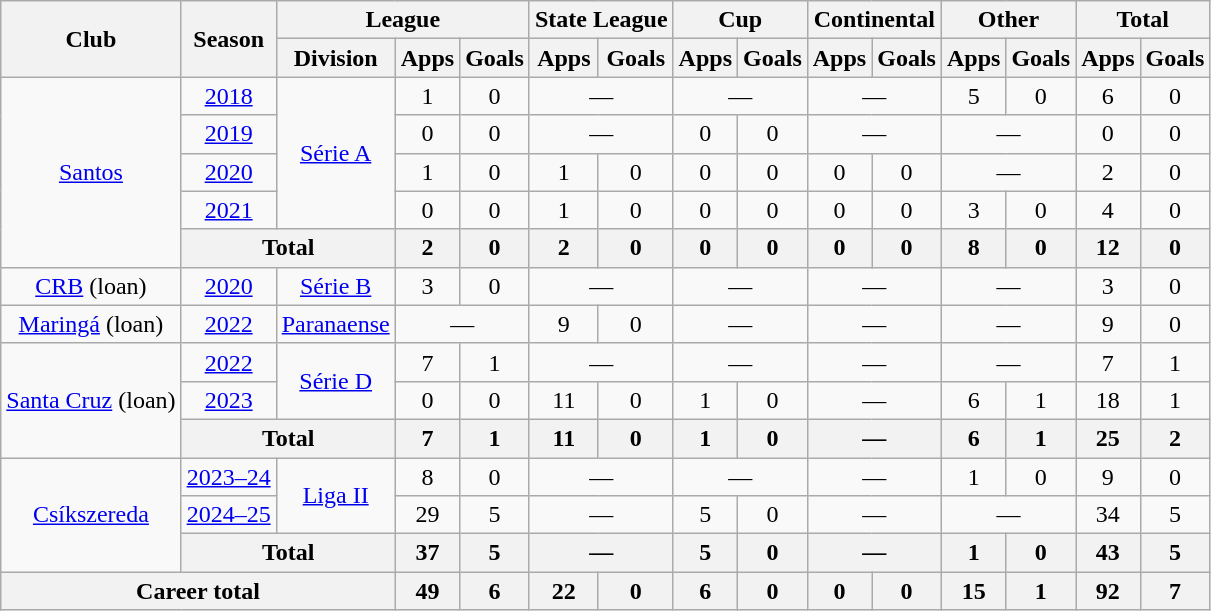<table class="wikitable" style="text-align: center;">
<tr>
<th rowspan="2">Club</th>
<th rowspan="2">Season</th>
<th colspan="3">League</th>
<th colspan="2">State League</th>
<th colspan="2">Cup</th>
<th colspan="2">Continental</th>
<th colspan="2">Other</th>
<th colspan="2">Total</th>
</tr>
<tr>
<th>Division</th>
<th>Apps</th>
<th>Goals</th>
<th>Apps</th>
<th>Goals</th>
<th>Apps</th>
<th>Goals</th>
<th>Apps</th>
<th>Goals</th>
<th>Apps</th>
<th>Goals</th>
<th>Apps</th>
<th>Goals</th>
</tr>
<tr>
<td rowspan="5" valign="center"><a href='#'>Santos</a></td>
<td><a href='#'>2018</a></td>
<td rowspan="4"><a href='#'>Série A</a></td>
<td>1</td>
<td>0</td>
<td colspan="2">—</td>
<td colspan="2">—</td>
<td colspan="2">—</td>
<td>5</td>
<td>0</td>
<td>6</td>
<td>0</td>
</tr>
<tr>
<td><a href='#'>2019</a></td>
<td>0</td>
<td>0</td>
<td colspan="2">—</td>
<td>0</td>
<td>0</td>
<td colspan="2">—</td>
<td colspan="2">—</td>
<td>0</td>
<td>0</td>
</tr>
<tr>
<td><a href='#'>2020</a></td>
<td>1</td>
<td>0</td>
<td>1</td>
<td>0</td>
<td>0</td>
<td>0</td>
<td>0</td>
<td>0</td>
<td colspan="2">—</td>
<td>2</td>
<td>0</td>
</tr>
<tr>
<td><a href='#'>2021</a></td>
<td>0</td>
<td>0</td>
<td>1</td>
<td>0</td>
<td>0</td>
<td>0</td>
<td>0</td>
<td>0</td>
<td>3</td>
<td>0</td>
<td>4</td>
<td>0</td>
</tr>
<tr>
<th colspan="2">Total</th>
<th>2</th>
<th>0</th>
<th>2</th>
<th>0</th>
<th>0</th>
<th>0</th>
<th>0</th>
<th>0</th>
<th>8</th>
<th>0</th>
<th>12</th>
<th>0</th>
</tr>
<tr>
<td valign="center"><a href='#'>CRB</a> (loan)</td>
<td><a href='#'>2020</a></td>
<td><a href='#'>Série B</a></td>
<td>3</td>
<td>0</td>
<td colspan="2">—</td>
<td colspan="2">—</td>
<td colspan="2">—</td>
<td colspan="2">—</td>
<td>3</td>
<td>0</td>
</tr>
<tr>
<td valign="center"><a href='#'>Maringá</a> (loan)</td>
<td><a href='#'>2022</a></td>
<td><a href='#'>Paranaense</a></td>
<td colspan="2">—</td>
<td>9</td>
<td>0</td>
<td colspan="2">—</td>
<td colspan="2">—</td>
<td colspan="2">—</td>
<td>9</td>
<td>0</td>
</tr>
<tr>
<td rowspan="3" valign="center"><a href='#'>Santa Cruz</a> (loan)</td>
<td><a href='#'>2022</a></td>
<td rowspan="2"><a href='#'>Série D</a></td>
<td>7</td>
<td>1</td>
<td colspan="2">—</td>
<td colspan="2">—</td>
<td colspan="2">—</td>
<td colspan="2">—</td>
<td>7</td>
<td>1</td>
</tr>
<tr>
<td><a href='#'>2023</a></td>
<td>0</td>
<td>0</td>
<td>11</td>
<td>0</td>
<td>1</td>
<td>0</td>
<td colspan="2">—</td>
<td>6</td>
<td>1</td>
<td>18</td>
<td>1</td>
</tr>
<tr>
<th colspan="2">Total</th>
<th>7</th>
<th>1</th>
<th>11</th>
<th>0</th>
<th>1</th>
<th>0</th>
<th colspan="2">—</th>
<th>6</th>
<th>1</th>
<th>25</th>
<th>2</th>
</tr>
<tr>
<td rowspan="3" valign="center"><a href='#'>Csíkszereda</a></td>
<td><a href='#'>2023–24</a></td>
<td rowspan="2"><a href='#'>Liga II</a></td>
<td>8</td>
<td>0</td>
<td colspan="2">—</td>
<td colspan="2">—</td>
<td colspan="2">—</td>
<td>1</td>
<td>0</td>
<td>9</td>
<td>0</td>
</tr>
<tr>
<td><a href='#'>2024–25</a></td>
<td>29</td>
<td>5</td>
<td colspan="2">—</td>
<td>5</td>
<td>0</td>
<td colspan="2">—</td>
<td colspan="2">—</td>
<td>34</td>
<td>5</td>
</tr>
<tr>
<th colspan="2">Total</th>
<th>37</th>
<th>5</th>
<th colspan="2">—</th>
<th>5</th>
<th>0</th>
<th colspan="2">—</th>
<th>1</th>
<th>0</th>
<th>43</th>
<th>5</th>
</tr>
<tr>
<th colspan="3"><strong>Career total</strong></th>
<th>49</th>
<th>6</th>
<th>22</th>
<th>0</th>
<th>6</th>
<th>0</th>
<th>0</th>
<th>0</th>
<th>15</th>
<th>1</th>
<th>92</th>
<th>7</th>
</tr>
</table>
